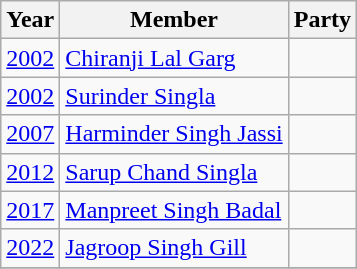<table class="wikitable sortable">
<tr>
<th>Year</th>
<th>Member</th>
<th colspan="2">Party</th>
</tr>
<tr>
<td><a href='#'>2002</a></td>
<td><a href='#'>Chiranji Lal Garg</a></td>
<td></td>
</tr>
<tr>
<td><a href='#'>2002</a></td>
<td><a href='#'>Surinder Singla</a></td>
<td></td>
</tr>
<tr>
<td><a href='#'>2007</a></td>
<td><a href='#'>Harminder Singh Jassi</a></td>
<td></td>
</tr>
<tr>
<td><a href='#'>2012</a></td>
<td><a href='#'>Sarup Chand Singla</a></td>
<td></td>
</tr>
<tr>
<td><a href='#'>2017</a></td>
<td><a href='#'>Manpreet Singh Badal</a></td>
<td></td>
</tr>
<tr>
<td><a href='#'>2022</a></td>
<td><a href='#'>Jagroop Singh Gill</a></td>
<td></td>
</tr>
<tr>
</tr>
</table>
